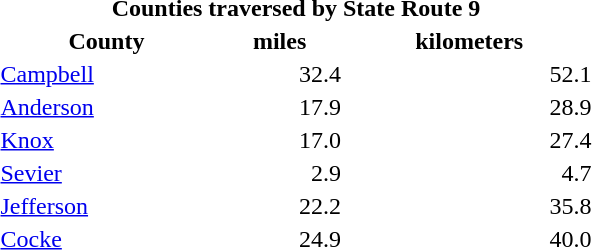<table width="400px">
<tr>
<th colspan="3"><strong>Counties traversed by State Route 9</strong></th>
</tr>
<tr>
<th>County</th>
<th>miles</th>
<th>kilometers</th>
</tr>
<tr>
<td><a href='#'>Campbell</a></td>
<td align="right">32.4</td>
<td align="right">52.1</td>
</tr>
<tr>
<td><a href='#'>Anderson</a></td>
<td align="right">17.9</td>
<td align="right">28.9</td>
</tr>
<tr>
<td><a href='#'>Knox</a></td>
<td align="right">17.0</td>
<td align="right">27.4</td>
</tr>
<tr>
<td><a href='#'>Sevier</a></td>
<td align="right">2.9</td>
<td align="right">4.7</td>
</tr>
<tr>
<td><a href='#'>Jefferson</a></td>
<td align="right">22.2</td>
<td align="right">35.8</td>
</tr>
<tr>
<td><a href='#'>Cocke</a></td>
<td align="right">24.9</td>
<td align="right">40.0</td>
</tr>
</table>
